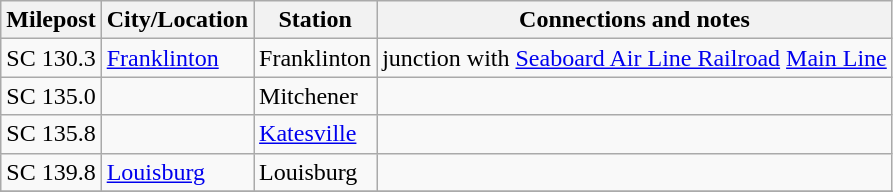<table class="wikitable">
<tr>
<th>Milepost</th>
<th>City/Location</th>
<th>Station</th>
<th>Connections and notes</th>
</tr>
<tr>
<td>SC 130.3</td>
<td><a href='#'>Franklinton</a></td>
<td>Franklinton</td>
<td>junction with <a href='#'>Seaboard Air Line Railroad</a> <a href='#'>Main Line</a></td>
</tr>
<tr>
<td>SC 135.0</td>
<td></td>
<td>Mitchener</td>
<td></td>
</tr>
<tr>
<td>SC 135.8</td>
<td></td>
<td><a href='#'>Katesville</a></td>
<td></td>
</tr>
<tr>
<td>SC 139.8</td>
<td><a href='#'>Louisburg</a></td>
<td>Louisburg</td>
<td></td>
</tr>
<tr>
</tr>
</table>
